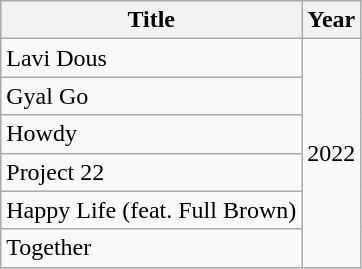<table class="wikitable">
<tr>
<th>Title</th>
<th>Year</th>
</tr>
<tr>
<td>Lavi Dous</td>
<td rowspan="6">2022</td>
</tr>
<tr>
<td>Gyal Go</td>
</tr>
<tr>
<td>Howdy</td>
</tr>
<tr>
<td>Project 22</td>
</tr>
<tr>
<td>Happy Life (feat. Full Brown)</td>
</tr>
<tr>
<td>Together</td>
</tr>
</table>
